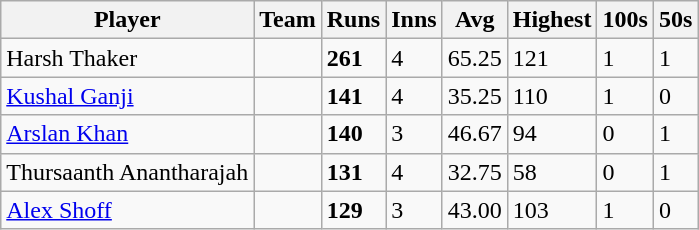<table class="wikitable">
<tr>
<th>Player</th>
<th>Team</th>
<th>Runs</th>
<th>Inns</th>
<th>Avg</th>
<th>Highest</th>
<th>100s</th>
<th>50s</th>
</tr>
<tr>
<td>Harsh Thaker</td>
<td></td>
<td><strong>261</strong></td>
<td>4</td>
<td>65.25</td>
<td>121</td>
<td>1</td>
<td>1</td>
</tr>
<tr>
<td><a href='#'>Kushal Ganji</a></td>
<td></td>
<td><strong>141</strong></td>
<td>4</td>
<td>35.25</td>
<td>110</td>
<td>1</td>
<td>0</td>
</tr>
<tr>
<td><a href='#'>Arslan Khan</a></td>
<td></td>
<td><strong>140</strong></td>
<td>3</td>
<td>46.67</td>
<td>94</td>
<td>0</td>
<td>1</td>
</tr>
<tr>
<td>Thursaanth Anantharajah</td>
<td></td>
<td><strong>131</strong></td>
<td>4</td>
<td>32.75</td>
<td>58</td>
<td>0</td>
<td>1</td>
</tr>
<tr>
<td><a href='#'>Alex Shoff</a></td>
<td></td>
<td><strong>129</strong></td>
<td>3</td>
<td>43.00</td>
<td>103</td>
<td>1</td>
<td>0</td>
</tr>
</table>
